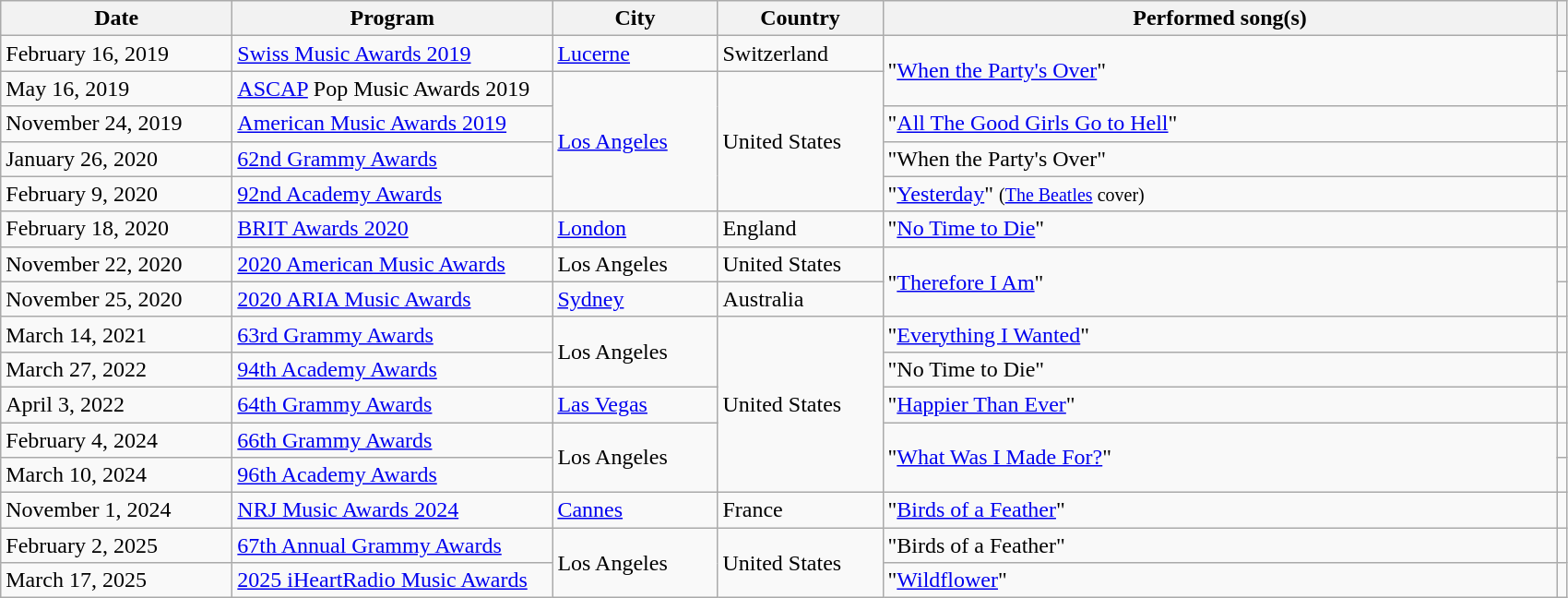<table class="wikitable plainrowheaders">
<tr>
<th scope="col" style="width:10em;">Date</th>
<th scope="col" style="width:14em;">Program</th>
<th scope="col" style="width:7em;">City</th>
<th scope="col" style="width:7em;">Country</th>
<th scope="col" style="width:30em;">Performed song(s)</th>
<th scope="col" class="unsortable"></th>
</tr>
<tr>
<td>February 16, 2019</td>
<td><a href='#'>Swiss Music Awards 2019</a></td>
<td><a href='#'>Lucerne</a></td>
<td>Switzerland</td>
<td rowspan="2">"<a href='#'>When the Party's Over</a>"</td>
<td></td>
</tr>
<tr>
<td>May 16, 2019</td>
<td><a href='#'>ASCAP</a> Pop Music Awards 2019</td>
<td rowspan="4"><a href='#'>Los Angeles</a></td>
<td rowspan="4">United States</td>
<td></td>
</tr>
<tr>
<td>November 24, 2019</td>
<td><a href='#'>American Music Awards 2019</a></td>
<td>"<a href='#'>All The Good Girls Go to Hell</a>"</td>
<td></td>
</tr>
<tr>
<td>January 26, 2020</td>
<td><a href='#'>62nd Grammy Awards</a></td>
<td>"When the Party's Over"</td>
<td></td>
</tr>
<tr>
<td>February 9, 2020</td>
<td><a href='#'>92nd Academy Awards</a></td>
<td>"<a href='#'>Yesterday</a>" <small>(<a href='#'>The Beatles</a> cover)</small></td>
<td></td>
</tr>
<tr>
<td>February 18, 2020</td>
<td><a href='#'>BRIT Awards 2020</a></td>
<td><a href='#'>London</a></td>
<td>England</td>
<td>"<a href='#'>No Time to Die</a>"</td>
<td></td>
</tr>
<tr>
<td>November 22, 2020</td>
<td><a href='#'>2020 American Music Awards</a></td>
<td>Los Angeles</td>
<td>United States</td>
<td rowspan="2">"<a href='#'>Therefore I Am</a>"</td>
<td></td>
</tr>
<tr>
<td>November 25, 2020</td>
<td><a href='#'>2020 ARIA Music Awards</a></td>
<td><a href='#'>Sydney</a></td>
<td>Australia</td>
<td></td>
</tr>
<tr>
<td>March 14, 2021</td>
<td><a href='#'>63rd Grammy Awards</a></td>
<td rowspan="2">Los Angeles</td>
<td rowspan="5">United States</td>
<td>"<a href='#'>Everything I Wanted</a>"</td>
<td></td>
</tr>
<tr>
<td>March 27, 2022</td>
<td><a href='#'>94th Academy Awards</a></td>
<td>"No Time to Die"</td>
<td></td>
</tr>
<tr>
<td>April 3, 2022</td>
<td><a href='#'>64th Grammy Awards</a></td>
<td><a href='#'>Las Vegas</a></td>
<td>"<a href='#'>Happier Than Ever</a>"</td>
<td></td>
</tr>
<tr>
<td>February 4, 2024</td>
<td><a href='#'>66th Grammy Awards</a></td>
<td rowspan="2">Los Angeles</td>
<td rowspan="2">"<a href='#'>What Was I Made For?</a>"</td>
<td></td>
</tr>
<tr>
<td>March 10, 2024</td>
<td><a href='#'>96th Academy Awards</a></td>
<td></td>
</tr>
<tr>
<td>November 1, 2024</td>
<td><a href='#'>NRJ Music Awards 2024</a></td>
<td><a href='#'>Cannes</a></td>
<td>France</td>
<td>"<a href='#'>Birds of a Feather</a>"</td>
<td></td>
</tr>
<tr>
<td>February 2, 2025</td>
<td><a href='#'>67th Annual Grammy Awards</a></td>
<td rowspan="2">Los Angeles</td>
<td rowspan="2">United States</td>
<td>"Birds of a Feather"</td>
<td></td>
</tr>
<tr>
<td>March 17, 2025</td>
<td><a href='#'>2025 iHeartRadio Music Awards</a></td>
<td>"<a href='#'>Wildflower</a>"</td>
<td></td>
</tr>
</table>
